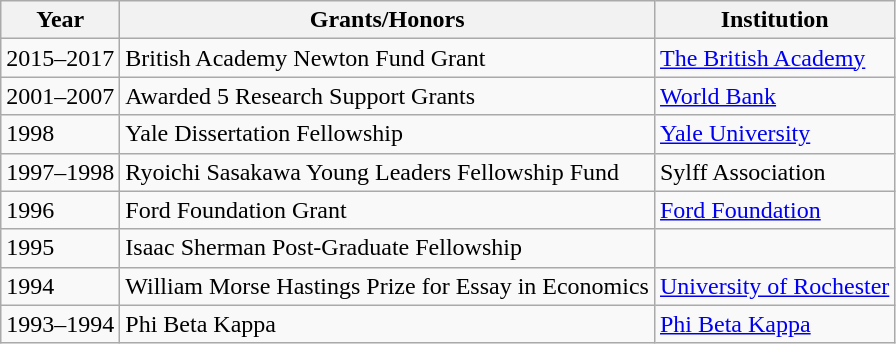<table class="wikitable">
<tr>
<th>Year</th>
<th>Grants/Honors</th>
<th>Institution</th>
</tr>
<tr>
<td>2015–2017</td>
<td>British Academy Newton Fund Grant</td>
<td><a href='#'>The British Academy</a></td>
</tr>
<tr>
<td>2001–2007</td>
<td>Awarded 5 Research Support Grants</td>
<td><a href='#'>World Bank</a></td>
</tr>
<tr>
<td>1998</td>
<td>Yale Dissertation Fellowship</td>
<td><a href='#'>Yale University</a></td>
</tr>
<tr>
<td>1997–1998</td>
<td>Ryoichi Sasakawa Young Leaders Fellowship Fund</td>
<td>Sylff Association</td>
</tr>
<tr>
<td>1996</td>
<td>Ford Foundation Grant</td>
<td><a href='#'>Ford Foundation</a></td>
</tr>
<tr>
<td>1995</td>
<td>Isaac Sherman Post-Graduate Fellowship</td>
<td></td>
</tr>
<tr>
<td>1994</td>
<td>William Morse Hastings Prize for Essay in Economics</td>
<td><a href='#'>University of Rochester</a></td>
</tr>
<tr>
<td>1993–1994</td>
<td>Phi Beta Kappa</td>
<td><a href='#'>Phi Beta Kappa</a></td>
</tr>
</table>
